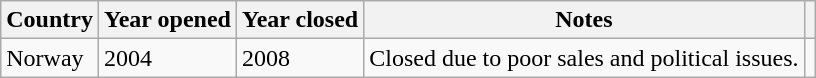<table class="wikitable sortable">
<tr>
<th>Country</th>
<th>Year opened</th>
<th>Year closed</th>
<th class="unsortable">Notes</th>
<th></th>
</tr>
<tr>
<td>Norway</td>
<td>2004</td>
<td>2008</td>
<td>Closed due to poor sales and political issues.</td>
<td></td>
</tr>
</table>
